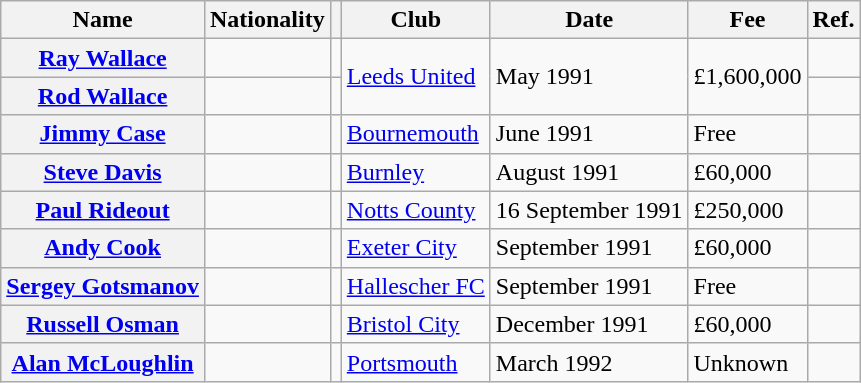<table class="wikitable plainrowheaders">
<tr>
<th scope="col">Name</th>
<th scope="col">Nationality</th>
<th scope="col"></th>
<th scope="col">Club</th>
<th scope="col">Date</th>
<th scope="col">Fee</th>
<th scope="col">Ref.</th>
</tr>
<tr>
<th scope="row"><a href='#'>Ray Wallace</a></th>
<td></td>
<td align="center"></td>
<td rowspan="2"> <a href='#'>Leeds United</a></td>
<td rowspan="2">May 1991</td>
<td rowspan="2">£1,600,000</td>
<td align="center"></td>
</tr>
<tr>
<th scope="row"><a href='#'>Rod Wallace</a></th>
<td></td>
<td align="center"></td>
<td align="center"></td>
</tr>
<tr>
<th scope="row"><a href='#'>Jimmy Case</a></th>
<td></td>
<td align="center"></td>
<td> <a href='#'>Bournemouth</a></td>
<td>June 1991</td>
<td>Free</td>
<td align="center"></td>
</tr>
<tr>
<th scope="row"><a href='#'>Steve Davis</a></th>
<td></td>
<td align="center"></td>
<td> <a href='#'>Burnley</a></td>
<td>August 1991</td>
<td>£60,000</td>
<td align="center"></td>
</tr>
<tr>
<th scope="row"><a href='#'>Paul Rideout</a></th>
<td></td>
<td align="center"></td>
<td> <a href='#'>Notts County</a></td>
<td>16 September 1991</td>
<td>£250,000</td>
<td align="center"></td>
</tr>
<tr>
<th scope="row"><a href='#'>Andy Cook</a></th>
<td></td>
<td align="center"></td>
<td> <a href='#'>Exeter City</a></td>
<td>September 1991</td>
<td>£60,000</td>
<td align="center"></td>
</tr>
<tr>
<th scope="row"><a href='#'>Sergey Gotsmanov</a></th>
<td></td>
<td align="center"></td>
<td> <a href='#'>Hallescher FC</a></td>
<td>September 1991</td>
<td>Free</td>
<td align="center"></td>
</tr>
<tr>
<th scope="row"><a href='#'>Russell Osman</a></th>
<td></td>
<td align="center"></td>
<td> <a href='#'>Bristol City</a></td>
<td>December 1991</td>
<td>£60,000</td>
<td align="center"></td>
</tr>
<tr>
<th scope="row"><a href='#'>Alan McLoughlin</a></th>
<td></td>
<td align="center"></td>
<td> <a href='#'>Portsmouth</a></td>
<td>March 1992</td>
<td>Unknown</td>
<td align="center"></td>
</tr>
</table>
